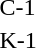<table>
<tr>
<td>C-1<br></td>
<td></td>
<td></td>
<td></td>
</tr>
<tr>
<td>K-1<br></td>
<td></td>
<td></td>
<td></td>
</tr>
</table>
